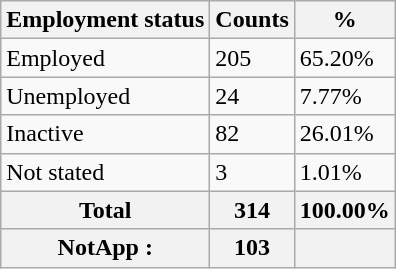<table class="wikitable sortable">
<tr>
<th>Employment status</th>
<th>Counts</th>
<th>%</th>
</tr>
<tr>
<td>Employed</td>
<td>205</td>
<td>65.20%</td>
</tr>
<tr>
<td>Unemployed</td>
<td>24</td>
<td>7.77%</td>
</tr>
<tr>
<td>Inactive</td>
<td>82</td>
<td>26.01%</td>
</tr>
<tr>
<td>Not stated</td>
<td>3</td>
<td>1.01%</td>
</tr>
<tr>
<th>Total</th>
<th>314</th>
<th>100.00%</th>
</tr>
<tr>
<th>NotApp :</th>
<th>103</th>
<th></th>
</tr>
</table>
